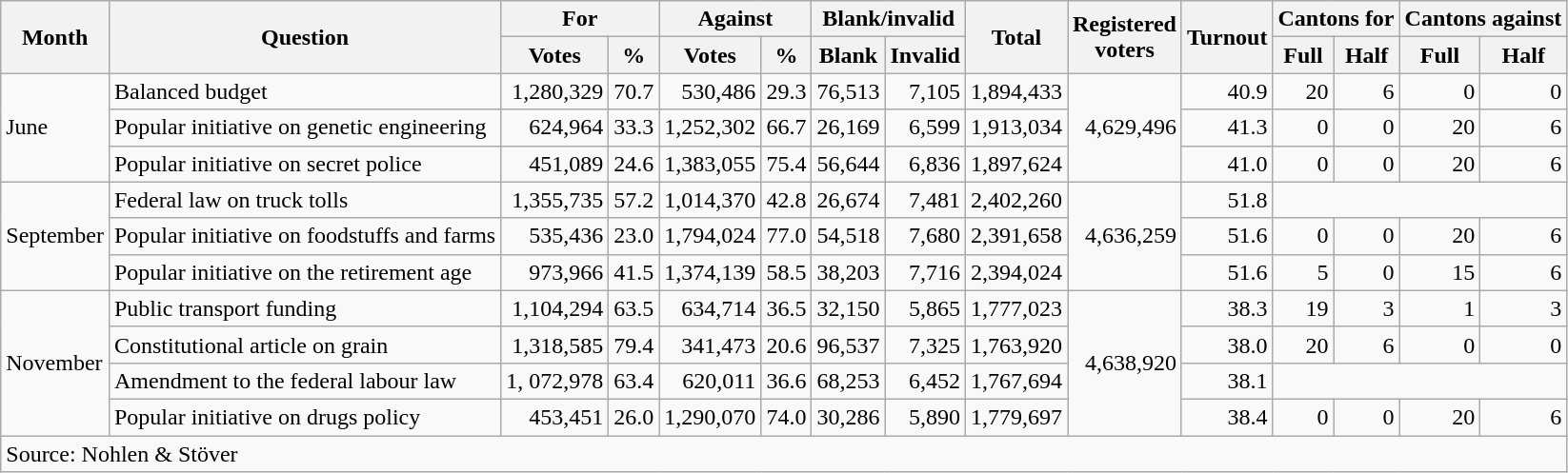<table class=wikitable style=text-align:right>
<tr>
<th rowspan=2>Month</th>
<th rowspan=2>Question</th>
<th colspan=2>For</th>
<th colspan=2>Against</th>
<th colspan=2>Blank/invalid</th>
<th rowspan=2>Total</th>
<th rowspan=2>Registered<br>voters</th>
<th rowspan=2>Turnout</th>
<th colspan=2>Cantons for</th>
<th colspan=2>Cantons against</th>
</tr>
<tr>
<th>Votes</th>
<th>%</th>
<th>Votes</th>
<th>%</th>
<th>Blank</th>
<th>Invalid</th>
<th>Full</th>
<th>Half</th>
<th>Full</th>
<th>Half</th>
</tr>
<tr>
<td align=left rowspan=3>June</td>
<td align=left>Balanced budget</td>
<td>1,280,329</td>
<td>70.7</td>
<td>530,486</td>
<td>29.3</td>
<td>76,513</td>
<td>7,105</td>
<td>1,894,433</td>
<td rowspan=3>4,629,496</td>
<td>40.9</td>
<td>20</td>
<td>6</td>
<td>0</td>
<td>0</td>
</tr>
<tr>
<td align=left>Popular initiative on genetic engineering</td>
<td>624,964</td>
<td>33.3</td>
<td>1,252,302</td>
<td>66.7</td>
<td>26,169</td>
<td>6,599</td>
<td>1,913,034</td>
<td>41.3</td>
<td>0</td>
<td>0</td>
<td>20</td>
<td>6</td>
</tr>
<tr>
<td align=left>Popular initiative on secret police</td>
<td>451,089</td>
<td>24.6</td>
<td>1,383,055</td>
<td>75.4</td>
<td>56,644</td>
<td>6,836</td>
<td>1,897,624</td>
<td>41.0</td>
<td>0</td>
<td>0</td>
<td>20</td>
<td>6</td>
</tr>
<tr>
<td align=left rowspan=3>September</td>
<td align=left>Federal law on truck tolls</td>
<td>1,355,735</td>
<td>57.2</td>
<td>1,014,370</td>
<td>42.8</td>
<td>26,674</td>
<td>7,481</td>
<td>2,402,260</td>
<td rowspan=3>4,636,259</td>
<td>51.8</td>
<td colspan=4></td>
</tr>
<tr>
<td align=left>Popular initiative on foodstuffs and farms</td>
<td>535,436</td>
<td>23.0</td>
<td>1,794,024</td>
<td>77.0</td>
<td>54,518</td>
<td>7,680</td>
<td>2,391,658</td>
<td>51.6</td>
<td>0</td>
<td>0</td>
<td>20</td>
<td>6</td>
</tr>
<tr>
<td align=left>Popular initiative on the retirement age</td>
<td>973,966</td>
<td>41.5</td>
<td>1,374,139</td>
<td>58.5</td>
<td>38,203</td>
<td>7,716</td>
<td>2,394,024</td>
<td>51.6</td>
<td>5</td>
<td>0</td>
<td>15</td>
<td>6</td>
</tr>
<tr>
<td align=left rowspan=4>November</td>
<td align=left>Public transport funding</td>
<td>1,104,294</td>
<td>63.5</td>
<td>634,714</td>
<td>36.5</td>
<td>32,150</td>
<td>5,865</td>
<td>1,777,023</td>
<td rowspan=4>4,638,920</td>
<td>38.3</td>
<td>19</td>
<td>3</td>
<td>1</td>
<td>3</td>
</tr>
<tr>
<td align=left>Constitutional article on grain</td>
<td>1,318,585</td>
<td>79.4</td>
<td>341,473</td>
<td>20.6</td>
<td>96,537</td>
<td>7,325</td>
<td>1,763,920</td>
<td>38.0</td>
<td>20</td>
<td>6</td>
<td>0</td>
<td>0</td>
</tr>
<tr>
<td align=left>Amendment to the federal labour law</td>
<td>1, 072,978</td>
<td>63.4</td>
<td>620,011</td>
<td>36.6</td>
<td>68,253</td>
<td>6,452</td>
<td>1,767,694</td>
<td>38.1</td>
<td colspan=4></td>
</tr>
<tr>
<td align=left>Popular initiative on drugs policy</td>
<td>453,451</td>
<td>26.0</td>
<td>1,290,070</td>
<td>74.0</td>
<td>30,286</td>
<td>5,890</td>
<td>1,779,697</td>
<td>38.4</td>
<td>0</td>
<td>0</td>
<td>20</td>
<td>6</td>
</tr>
<tr>
<td align=left colspan=15>Source: Nohlen & Stöver</td>
</tr>
</table>
